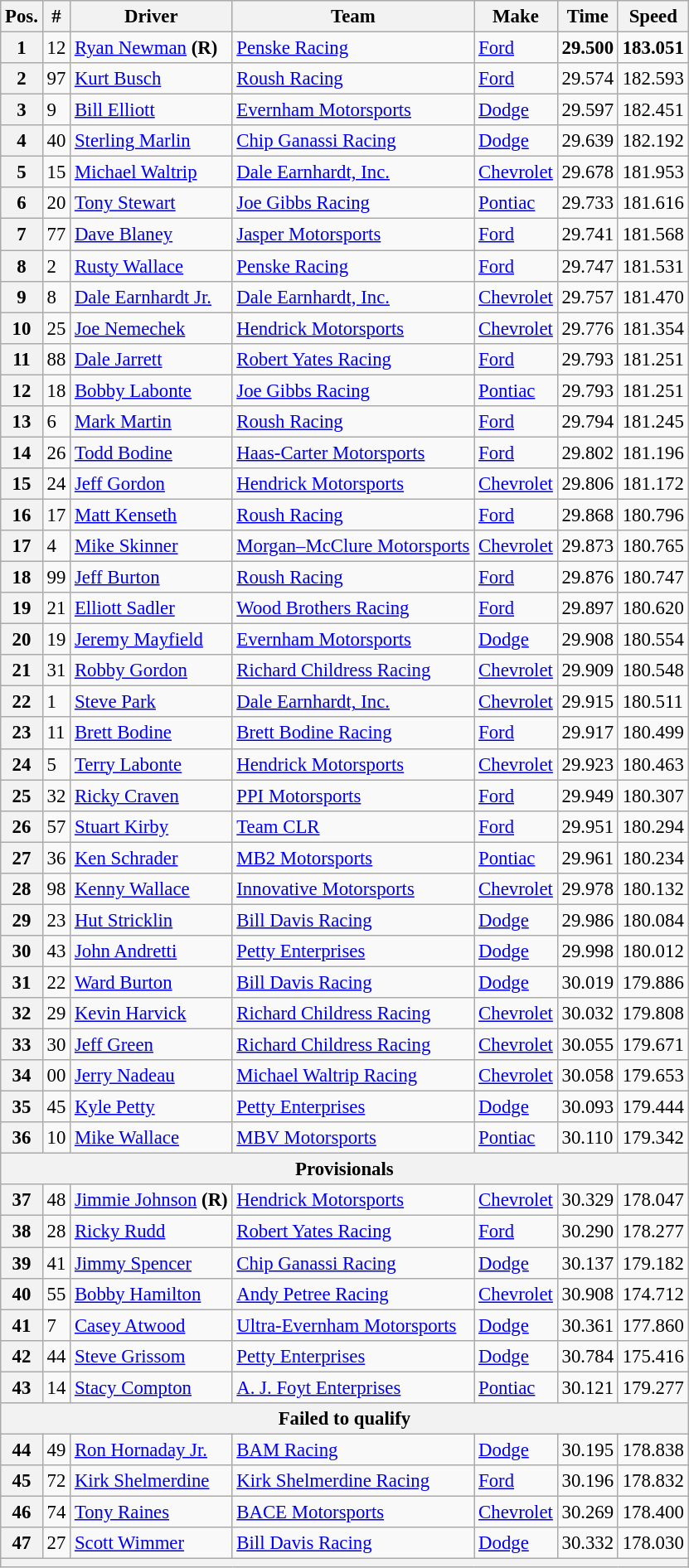<table class="wikitable" style="font-size:95%">
<tr>
<th>Pos.</th>
<th>#</th>
<th>Driver</th>
<th>Team</th>
<th>Make</th>
<th>Time</th>
<th>Speed</th>
</tr>
<tr>
<th>1</th>
<td>12</td>
<td><a href='#'>Ryan Newman</a> <strong>(R)</strong></td>
<td><a href='#'>Penske Racing</a></td>
<td><a href='#'>Ford</a></td>
<td><strong>29.500</strong></td>
<td><strong>183.051</strong></td>
</tr>
<tr>
<th>2</th>
<td>97</td>
<td><a href='#'>Kurt Busch</a></td>
<td><a href='#'>Roush Racing</a></td>
<td><a href='#'>Ford</a></td>
<td>29.574</td>
<td>182.593</td>
</tr>
<tr>
<th>3</th>
<td>9</td>
<td><a href='#'>Bill Elliott</a></td>
<td><a href='#'>Evernham Motorsports</a></td>
<td><a href='#'>Dodge</a></td>
<td>29.597</td>
<td>182.451</td>
</tr>
<tr>
<th>4</th>
<td>40</td>
<td><a href='#'>Sterling Marlin</a></td>
<td><a href='#'>Chip Ganassi Racing</a></td>
<td><a href='#'>Dodge</a></td>
<td>29.639</td>
<td>182.192</td>
</tr>
<tr>
<th>5</th>
<td>15</td>
<td><a href='#'>Michael Waltrip</a></td>
<td><a href='#'>Dale Earnhardt, Inc.</a></td>
<td><a href='#'>Chevrolet</a></td>
<td>29.678</td>
<td>181.953</td>
</tr>
<tr>
<th>6</th>
<td>20</td>
<td><a href='#'>Tony Stewart</a></td>
<td><a href='#'>Joe Gibbs Racing</a></td>
<td><a href='#'>Pontiac</a></td>
<td>29.733</td>
<td>181.616</td>
</tr>
<tr>
<th>7</th>
<td>77</td>
<td><a href='#'>Dave Blaney</a></td>
<td><a href='#'>Jasper Motorsports</a></td>
<td><a href='#'>Ford</a></td>
<td>29.741</td>
<td>181.568</td>
</tr>
<tr>
<th>8</th>
<td>2</td>
<td><a href='#'>Rusty Wallace</a></td>
<td><a href='#'>Penske Racing</a></td>
<td><a href='#'>Ford</a></td>
<td>29.747</td>
<td>181.531</td>
</tr>
<tr>
<th>9</th>
<td>8</td>
<td><a href='#'>Dale Earnhardt Jr.</a></td>
<td><a href='#'>Dale Earnhardt, Inc.</a></td>
<td><a href='#'>Chevrolet</a></td>
<td>29.757</td>
<td>181.470</td>
</tr>
<tr>
<th>10</th>
<td>25</td>
<td><a href='#'>Joe Nemechek</a></td>
<td><a href='#'>Hendrick Motorsports</a></td>
<td><a href='#'>Chevrolet</a></td>
<td>29.776</td>
<td>181.354</td>
</tr>
<tr>
<th>11</th>
<td>88</td>
<td><a href='#'>Dale Jarrett</a></td>
<td><a href='#'>Robert Yates Racing</a></td>
<td><a href='#'>Ford</a></td>
<td>29.793</td>
<td>181.251</td>
</tr>
<tr>
<th>12</th>
<td>18</td>
<td><a href='#'>Bobby Labonte</a></td>
<td><a href='#'>Joe Gibbs Racing</a></td>
<td><a href='#'>Pontiac</a></td>
<td>29.793</td>
<td>181.251</td>
</tr>
<tr>
<th>13</th>
<td>6</td>
<td><a href='#'>Mark Martin</a></td>
<td><a href='#'>Roush Racing</a></td>
<td><a href='#'>Ford</a></td>
<td>29.794</td>
<td>181.245</td>
</tr>
<tr>
<th>14</th>
<td>26</td>
<td><a href='#'>Todd Bodine</a></td>
<td><a href='#'>Haas-Carter Motorsports</a></td>
<td><a href='#'>Ford</a></td>
<td>29.802</td>
<td>181.196</td>
</tr>
<tr>
<th>15</th>
<td>24</td>
<td><a href='#'>Jeff Gordon</a></td>
<td><a href='#'>Hendrick Motorsports</a></td>
<td><a href='#'>Chevrolet</a></td>
<td>29.806</td>
<td>181.172</td>
</tr>
<tr>
<th>16</th>
<td>17</td>
<td><a href='#'>Matt Kenseth</a></td>
<td><a href='#'>Roush Racing</a></td>
<td><a href='#'>Ford</a></td>
<td>29.868</td>
<td>180.796</td>
</tr>
<tr>
<th>17</th>
<td>4</td>
<td><a href='#'>Mike Skinner</a></td>
<td><a href='#'>Morgan–McClure Motorsports</a></td>
<td><a href='#'>Chevrolet</a></td>
<td>29.873</td>
<td>180.765</td>
</tr>
<tr>
<th>18</th>
<td>99</td>
<td><a href='#'>Jeff Burton</a></td>
<td><a href='#'>Roush Racing</a></td>
<td><a href='#'>Ford</a></td>
<td>29.876</td>
<td>180.747</td>
</tr>
<tr>
<th>19</th>
<td>21</td>
<td><a href='#'>Elliott Sadler</a></td>
<td><a href='#'>Wood Brothers Racing</a></td>
<td><a href='#'>Ford</a></td>
<td>29.897</td>
<td>180.620</td>
</tr>
<tr>
<th>20</th>
<td>19</td>
<td><a href='#'>Jeremy Mayfield</a></td>
<td><a href='#'>Evernham Motorsports</a></td>
<td><a href='#'>Dodge</a></td>
<td>29.908</td>
<td>180.554</td>
</tr>
<tr>
<th>21</th>
<td>31</td>
<td><a href='#'>Robby Gordon</a></td>
<td><a href='#'>Richard Childress Racing</a></td>
<td><a href='#'>Chevrolet</a></td>
<td>29.909</td>
<td>180.548</td>
</tr>
<tr>
<th>22</th>
<td>1</td>
<td><a href='#'>Steve Park</a></td>
<td><a href='#'>Dale Earnhardt, Inc.</a></td>
<td><a href='#'>Chevrolet</a></td>
<td>29.915</td>
<td>180.511</td>
</tr>
<tr>
<th>23</th>
<td>11</td>
<td><a href='#'>Brett Bodine</a></td>
<td><a href='#'>Brett Bodine Racing</a></td>
<td><a href='#'>Ford</a></td>
<td>29.917</td>
<td>180.499</td>
</tr>
<tr>
<th>24</th>
<td>5</td>
<td><a href='#'>Terry Labonte</a></td>
<td><a href='#'>Hendrick Motorsports</a></td>
<td><a href='#'>Chevrolet</a></td>
<td>29.923</td>
<td>180.463</td>
</tr>
<tr>
<th>25</th>
<td>32</td>
<td><a href='#'>Ricky Craven</a></td>
<td><a href='#'>PPI Motorsports</a></td>
<td><a href='#'>Ford</a></td>
<td>29.949</td>
<td>180.307</td>
</tr>
<tr>
<th>26</th>
<td>57</td>
<td><a href='#'>Stuart Kirby</a></td>
<td><a href='#'>Team CLR</a></td>
<td><a href='#'>Ford</a></td>
<td>29.951</td>
<td>180.294</td>
</tr>
<tr>
<th>27</th>
<td>36</td>
<td><a href='#'>Ken Schrader</a></td>
<td><a href='#'>MB2 Motorsports</a></td>
<td><a href='#'>Pontiac</a></td>
<td>29.961</td>
<td>180.234</td>
</tr>
<tr>
<th>28</th>
<td>98</td>
<td><a href='#'>Kenny Wallace</a></td>
<td><a href='#'>Innovative Motorsports</a></td>
<td><a href='#'>Chevrolet</a></td>
<td>29.978</td>
<td>180.132</td>
</tr>
<tr>
<th>29</th>
<td>23</td>
<td><a href='#'>Hut Stricklin</a></td>
<td><a href='#'>Bill Davis Racing</a></td>
<td><a href='#'>Dodge</a></td>
<td>29.986</td>
<td>180.084</td>
</tr>
<tr>
<th>30</th>
<td>43</td>
<td><a href='#'>John Andretti</a></td>
<td><a href='#'>Petty Enterprises</a></td>
<td><a href='#'>Dodge</a></td>
<td>29.998</td>
<td>180.012</td>
</tr>
<tr>
<th>31</th>
<td>22</td>
<td><a href='#'>Ward Burton</a></td>
<td><a href='#'>Bill Davis Racing</a></td>
<td><a href='#'>Dodge</a></td>
<td>30.019</td>
<td>179.886</td>
</tr>
<tr>
<th>32</th>
<td>29</td>
<td><a href='#'>Kevin Harvick</a></td>
<td><a href='#'>Richard Childress Racing</a></td>
<td><a href='#'>Chevrolet</a></td>
<td>30.032</td>
<td>179.808</td>
</tr>
<tr>
<th>33</th>
<td>30</td>
<td><a href='#'>Jeff Green</a></td>
<td><a href='#'>Richard Childress Racing</a></td>
<td><a href='#'>Chevrolet</a></td>
<td>30.055</td>
<td>179.671</td>
</tr>
<tr>
<th>34</th>
<td>00</td>
<td><a href='#'>Jerry Nadeau</a></td>
<td><a href='#'>Michael Waltrip Racing</a></td>
<td><a href='#'>Chevrolet</a></td>
<td>30.058</td>
<td>179.653</td>
</tr>
<tr>
<th>35</th>
<td>45</td>
<td><a href='#'>Kyle Petty</a></td>
<td><a href='#'>Petty Enterprises</a></td>
<td><a href='#'>Dodge</a></td>
<td>30.093</td>
<td>179.444</td>
</tr>
<tr>
<th>36</th>
<td>10</td>
<td><a href='#'>Mike Wallace</a></td>
<td><a href='#'>MBV Motorsports</a></td>
<td><a href='#'>Pontiac</a></td>
<td>30.110</td>
<td>179.342</td>
</tr>
<tr>
<th colspan="7">Provisionals</th>
</tr>
<tr>
<th>37</th>
<td>48</td>
<td><a href='#'>Jimmie Johnson</a> <strong>(R)</strong></td>
<td><a href='#'>Hendrick Motorsports</a></td>
<td><a href='#'>Chevrolet</a></td>
<td>30.329</td>
<td>178.047</td>
</tr>
<tr>
<th>38</th>
<td>28</td>
<td><a href='#'>Ricky Rudd</a></td>
<td><a href='#'>Robert Yates Racing</a></td>
<td><a href='#'>Ford</a></td>
<td>30.290</td>
<td>178.277</td>
</tr>
<tr>
<th>39</th>
<td>41</td>
<td><a href='#'>Jimmy Spencer</a></td>
<td><a href='#'>Chip Ganassi Racing</a></td>
<td><a href='#'>Dodge</a></td>
<td>30.137</td>
<td>179.182</td>
</tr>
<tr>
<th>40</th>
<td>55</td>
<td><a href='#'>Bobby Hamilton</a></td>
<td><a href='#'>Andy Petree Racing</a></td>
<td><a href='#'>Chevrolet</a></td>
<td>30.908</td>
<td>174.712</td>
</tr>
<tr>
<th>41</th>
<td>7</td>
<td><a href='#'>Casey Atwood</a></td>
<td><a href='#'>Ultra-Evernham Motorsports</a></td>
<td><a href='#'>Dodge</a></td>
<td>30.361</td>
<td>177.860</td>
</tr>
<tr>
<th>42</th>
<td>44</td>
<td><a href='#'>Steve Grissom</a></td>
<td><a href='#'>Petty Enterprises</a></td>
<td><a href='#'>Dodge</a></td>
<td>30.784</td>
<td>175.416</td>
</tr>
<tr>
<th>43</th>
<td>14</td>
<td><a href='#'>Stacy Compton</a></td>
<td><a href='#'>A. J. Foyt Enterprises</a></td>
<td><a href='#'>Pontiac</a></td>
<td>30.121</td>
<td>179.277</td>
</tr>
<tr>
<th colspan="7">Failed to qualify</th>
</tr>
<tr>
<th>44</th>
<td>49</td>
<td><a href='#'>Ron Hornaday Jr.</a></td>
<td><a href='#'>BAM Racing</a></td>
<td><a href='#'>Dodge</a></td>
<td>30.195</td>
<td>178.838</td>
</tr>
<tr>
<th>45</th>
<td>72</td>
<td><a href='#'>Kirk Shelmerdine</a></td>
<td><a href='#'>Kirk Shelmerdine Racing</a></td>
<td><a href='#'>Ford</a></td>
<td>30.196</td>
<td>178.832</td>
</tr>
<tr>
<th>46</th>
<td>74</td>
<td><a href='#'>Tony Raines</a></td>
<td><a href='#'>BACE Motorsports</a></td>
<td><a href='#'>Chevrolet</a></td>
<td>30.269</td>
<td>178.400</td>
</tr>
<tr>
<th>47</th>
<td>27</td>
<td><a href='#'>Scott Wimmer</a></td>
<td><a href='#'>Bill Davis Racing</a></td>
<td><a href='#'>Dodge</a></td>
<td>30.332</td>
<td>178.030</td>
</tr>
<tr>
<th colspan="7"></th>
</tr>
</table>
